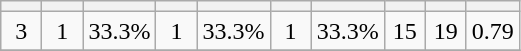<table class="wikitable" style="text-align: center;">
<tr>
<th width="20"></th>
<th width="20"></th>
<th width="20"></th>
<th width="20"></th>
<th width="20"></th>
<th width="20"></th>
<th width="20"></th>
<th width="20"></th>
<th width="20"></th>
<th width="20"></th>
</tr>
<tr>
<td>3</td>
<td>1</td>
<td>33.3%</td>
<td>1</td>
<td>33.3%</td>
<td>1</td>
<td>33.3%</td>
<td>15</td>
<td>19</td>
<td>0.79</td>
</tr>
<tr>
</tr>
</table>
